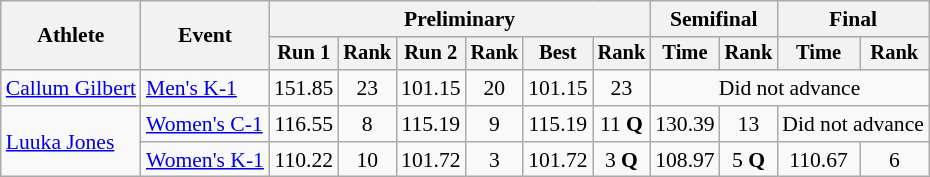<table class=wikitable style=font-size:90%;text-align:center>
<tr>
<th rowspan=2>Athlete</th>
<th rowspan=2>Event</th>
<th colspan=6>Preliminary</th>
<th colspan=2>Semifinal</th>
<th colspan=2>Final</th>
</tr>
<tr style="font-size:95%">
<th>Run 1</th>
<th>Rank</th>
<th>Run 2</th>
<th>Rank</th>
<th>Best</th>
<th>Rank</th>
<th>Time</th>
<th>Rank</th>
<th>Time</th>
<th>Rank</th>
</tr>
<tr>
<td align=left><a href='#'>Callum Gilbert</a></td>
<td align=left><a href='#'>Men's K-1</a></td>
<td>151.85</td>
<td>23</td>
<td>101.15</td>
<td>20</td>
<td>101.15</td>
<td>23</td>
<td colspan=4>Did not advance</td>
</tr>
<tr>
<td align=left rowspan=2><a href='#'>Luuka Jones</a></td>
<td align=left><a href='#'>Women's C-1</a></td>
<td>116.55</td>
<td>8</td>
<td>115.19</td>
<td>9</td>
<td>115.19</td>
<td>11 <strong>Q</strong></td>
<td>130.39</td>
<td>13</td>
<td colspan=2>Did not advance</td>
</tr>
<tr>
<td align=left><a href='#'>Women's K-1</a></td>
<td>110.22</td>
<td>10</td>
<td>101.72</td>
<td>3</td>
<td>101.72</td>
<td>3 <strong>Q</strong></td>
<td>108.97</td>
<td>5 <strong>Q</strong></td>
<td>110.67</td>
<td>6</td>
</tr>
</table>
